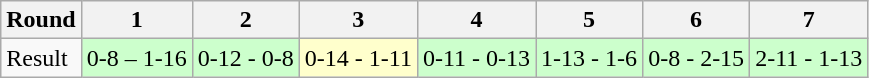<table class="wikitable">
<tr>
<th>Round</th>
<th>1</th>
<th>2</th>
<th>3</th>
<th>4</th>
<th>5</th>
<th>6</th>
<th>7</th>
</tr>
<tr>
<td>Result</td>
<td bgcolor="#CCFFCC">0-8 – 1-16</td>
<td bgcolor="#CCFFCC">0-12 - 0-8</td>
<td bgcolor="#FFFFCC">0-14 - 1-11</td>
<td bgcolor="#CCFFCC">0-11 - 0-13</td>
<td bgcolor="#CCFFCC">1-13 - 1-6</td>
<td bgcolor="#CCFFCC">0-8 - 2-15</td>
<td bgcolor="#CCFFCC">2-11 - 1-13</td>
</tr>
</table>
